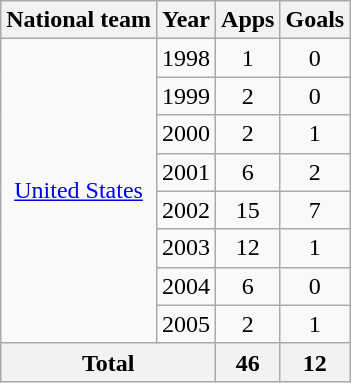<table class="wikitable" style="text-align:center">
<tr>
<th>National team</th>
<th>Year</th>
<th>Apps</th>
<th>Goals</th>
</tr>
<tr>
<td rowspan="8"><a href='#'>United States</a></td>
<td>1998</td>
<td>1</td>
<td>0</td>
</tr>
<tr>
<td>1999</td>
<td>2</td>
<td>0</td>
</tr>
<tr>
<td>2000</td>
<td>2</td>
<td>1</td>
</tr>
<tr>
<td>2001</td>
<td>6</td>
<td>2</td>
</tr>
<tr>
<td>2002</td>
<td>15</td>
<td>7</td>
</tr>
<tr>
<td>2003</td>
<td>12</td>
<td>1</td>
</tr>
<tr>
<td>2004</td>
<td>6</td>
<td>0</td>
</tr>
<tr>
<td>2005</td>
<td>2</td>
<td>1</td>
</tr>
<tr>
<th colspan="2">Total</th>
<th>46</th>
<th>12</th>
</tr>
</table>
